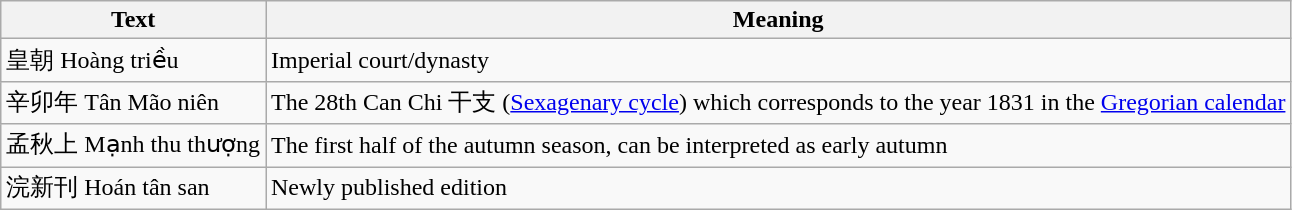<table class="wikitable">
<tr>
<th>Text</th>
<th>Meaning</th>
</tr>
<tr>
<td>皇朝 Hoàng triều</td>
<td>Imperial court/dynasty</td>
</tr>
<tr>
<td>辛卯年 Tân Mão niên</td>
<td>The 28th Can Chi 干支 (<a href='#'>Sexagenary cycle</a>) which corresponds to the year 1831 in the <a href='#'>Gregorian calendar</a></td>
</tr>
<tr>
<td>孟秋上 Mạnh thu thượng</td>
<td>The first half of the autumn season, can be interpreted as early autumn</td>
</tr>
<tr>
<td>浣新刊 Hoán tân san</td>
<td>Newly published edition</td>
</tr>
</table>
